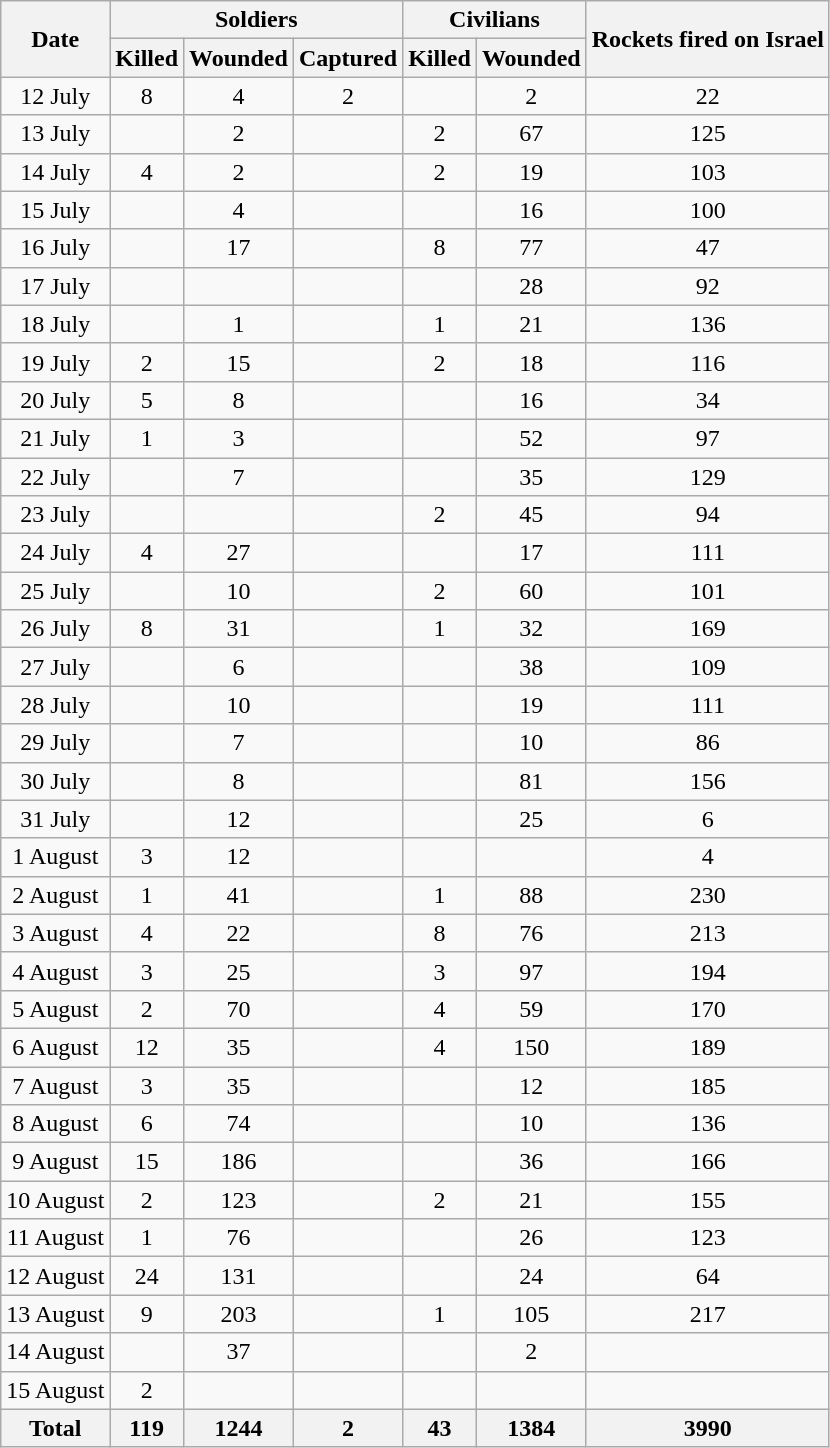<table class="wikitable" style="text-align:center">
<tr>
<th rowspan="2">Date</th>
<th colspan="3">Soldiers</th>
<th colspan="2">Civilians</th>
<th colspan="2" rowspan="2">Rockets fired on Israel</th>
</tr>
<tr>
<th>Killed</th>
<th>Wounded</th>
<th>Captured</th>
<th>Killed</th>
<th>Wounded</th>
</tr>
<tr>
<td>12 July</td>
<td>8</td>
<td>4</td>
<td>2</td>
<td></td>
<td>2</td>
<td>22</td>
</tr>
<tr>
<td>13 July</td>
<td></td>
<td>2</td>
<td></td>
<td>2</td>
<td>67</td>
<td>125</td>
</tr>
<tr>
<td>14 July</td>
<td>4</td>
<td>2</td>
<td></td>
<td>2</td>
<td>19</td>
<td>103</td>
</tr>
<tr>
<td>15 July</td>
<td></td>
<td>4</td>
<td></td>
<td></td>
<td>16</td>
<td>100</td>
</tr>
<tr>
<td>16 July</td>
<td></td>
<td>17</td>
<td></td>
<td>8</td>
<td>77</td>
<td>47</td>
</tr>
<tr>
<td>17 July</td>
<td></td>
<td></td>
<td></td>
<td></td>
<td>28</td>
<td>92</td>
</tr>
<tr>
<td>18 July</td>
<td></td>
<td>1</td>
<td></td>
<td>1</td>
<td>21</td>
<td>136</td>
</tr>
<tr>
<td>19 July</td>
<td>2</td>
<td>15</td>
<td></td>
<td>2</td>
<td>18</td>
<td>116</td>
</tr>
<tr>
<td>20 July</td>
<td>5</td>
<td>8</td>
<td></td>
<td></td>
<td>16</td>
<td>34</td>
</tr>
<tr>
<td>21 July</td>
<td>1</td>
<td>3</td>
<td></td>
<td></td>
<td>52</td>
<td>97</td>
</tr>
<tr>
<td>22 July</td>
<td></td>
<td>7</td>
<td></td>
<td></td>
<td>35</td>
<td>129</td>
</tr>
<tr>
<td>23 July</td>
<td></td>
<td></td>
<td></td>
<td>2</td>
<td>45</td>
<td>94</td>
</tr>
<tr>
<td>24 July</td>
<td>4</td>
<td>27</td>
<td></td>
<td></td>
<td>17</td>
<td>111</td>
</tr>
<tr>
<td>25 July</td>
<td></td>
<td>10</td>
<td></td>
<td>2</td>
<td>60</td>
<td>101</td>
</tr>
<tr>
<td>26 July</td>
<td>8</td>
<td>31</td>
<td></td>
<td>1</td>
<td>32</td>
<td>169</td>
</tr>
<tr>
<td>27 July</td>
<td></td>
<td>6</td>
<td></td>
<td></td>
<td>38</td>
<td>109</td>
</tr>
<tr>
<td>28 July</td>
<td></td>
<td>10</td>
<td></td>
<td></td>
<td>19</td>
<td>111</td>
</tr>
<tr>
<td>29 July</td>
<td></td>
<td>7</td>
<td></td>
<td></td>
<td>10</td>
<td>86</td>
</tr>
<tr>
<td>30 July</td>
<td></td>
<td>8</td>
<td></td>
<td></td>
<td>81</td>
<td>156</td>
</tr>
<tr>
<td>31 July</td>
<td></td>
<td>12</td>
<td></td>
<td></td>
<td>25</td>
<td>6</td>
</tr>
<tr>
<td>1 August</td>
<td>3</td>
<td>12</td>
<td></td>
<td></td>
<td></td>
<td>4</td>
</tr>
<tr>
<td>2 August</td>
<td>1</td>
<td>41</td>
<td></td>
<td>1</td>
<td>88</td>
<td>230</td>
</tr>
<tr>
<td>3 August</td>
<td>4</td>
<td>22</td>
<td></td>
<td>8</td>
<td>76</td>
<td>213</td>
</tr>
<tr>
<td>4 August</td>
<td>3</td>
<td>25</td>
<td></td>
<td>3</td>
<td>97</td>
<td>194</td>
</tr>
<tr>
<td>5 August</td>
<td>2</td>
<td>70</td>
<td></td>
<td>4</td>
<td>59</td>
<td>170</td>
</tr>
<tr>
<td>6 August</td>
<td>12</td>
<td>35</td>
<td></td>
<td>4</td>
<td>150</td>
<td>189</td>
</tr>
<tr>
<td>7 August</td>
<td>3</td>
<td>35</td>
<td></td>
<td></td>
<td>12</td>
<td>185</td>
</tr>
<tr>
<td>8 August</td>
<td>6</td>
<td>74</td>
<td></td>
<td></td>
<td>10</td>
<td>136</td>
</tr>
<tr>
<td>9 August</td>
<td>15</td>
<td>186</td>
<td></td>
<td></td>
<td>36</td>
<td>166</td>
</tr>
<tr>
<td>10 August</td>
<td>2</td>
<td>123</td>
<td></td>
<td>2</td>
<td>21</td>
<td>155</td>
</tr>
<tr>
<td>11 August</td>
<td>1</td>
<td>76</td>
<td></td>
<td></td>
<td>26</td>
<td>123</td>
</tr>
<tr>
<td>12 August</td>
<td>24</td>
<td>131</td>
<td></td>
<td></td>
<td>24</td>
<td>64</td>
</tr>
<tr>
<td>13 August</td>
<td>9</td>
<td>203</td>
<td></td>
<td>1</td>
<td>105</td>
<td>217</td>
</tr>
<tr>
<td>14 August</td>
<td></td>
<td>37</td>
<td></td>
<td></td>
<td>2</td>
<td></td>
</tr>
<tr>
<td>15 August</td>
<td>2</td>
<td></td>
<td></td>
<td></td>
<td></td>
<td></td>
</tr>
<tr>
<th>Total</th>
<th>119</th>
<th>1244</th>
<th>2</th>
<th>43</th>
<th>1384</th>
<th>3990</th>
</tr>
</table>
